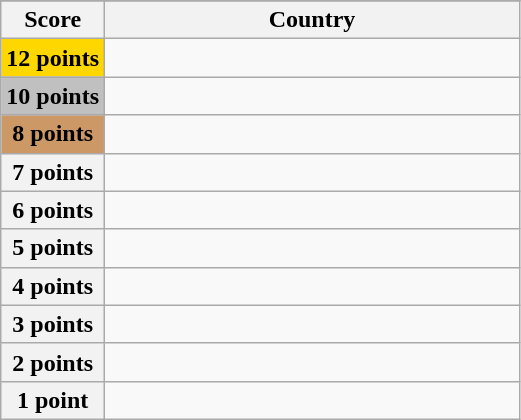<table class="wikitable">
<tr>
</tr>
<tr>
<th scope="col" width="20%">Score</th>
<th scope="col">Country</th>
</tr>
<tr>
<th scope="row" style="background:gold">12 points</th>
<td></td>
</tr>
<tr>
<th scope="row" style="background:silver">10 points</th>
<td></td>
</tr>
<tr>
<th scope="row" style="background:#CC9966">8 points</th>
<td></td>
</tr>
<tr>
<th scope="row">7 points</th>
<td></td>
</tr>
<tr>
<th scope="row">6 points</th>
<td></td>
</tr>
<tr>
<th scope="row">5 points</th>
<td></td>
</tr>
<tr>
<th scope="row">4 points</th>
<td></td>
</tr>
<tr>
<th scope="row">3 points</th>
<td></td>
</tr>
<tr>
<th scope="row">2 points</th>
<td></td>
</tr>
<tr>
<th scope="row">1 point</th>
<td></td>
</tr>
</table>
